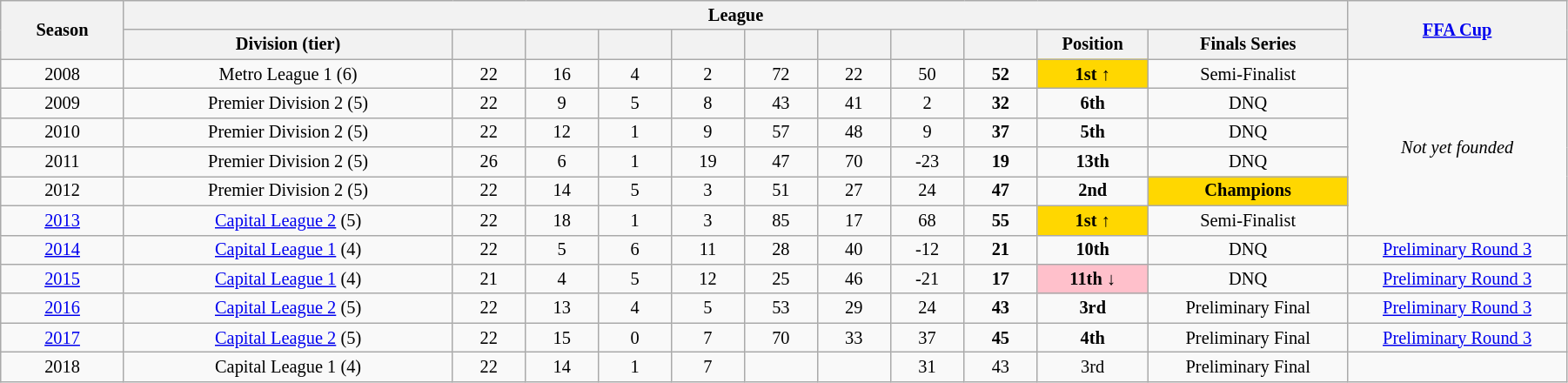<table class="wikitable" style="text-align:center; font-size:85%;width:95%; text-align:center">
<tr>
<th rowspan=2 width=3%>Season</th>
<th rowspan=1 colspan=11 width=28%>League</th>
<th rowspan=2 width=6%><a href='#'>FFA Cup</a></th>
</tr>
<tr>
<th width=9%>Division (tier)</th>
<th width=2%></th>
<th width=2%></th>
<th width=2%></th>
<th width=2%></th>
<th width=2%></th>
<th width=2%></th>
<th width=2%></th>
<th width=2%></th>
<th width=2%>Position</th>
<th width=5%>Finals Series</th>
</tr>
<tr>
<td>2008</td>
<td>Metro League 1 (6)</td>
<td>22</td>
<td>16</td>
<td>4</td>
<td>2</td>
<td>72</td>
<td>22</td>
<td>50</td>
<td><strong>52</strong></td>
<td bgcolor=gold><strong>1st ↑</strong></td>
<td>Semi-Finalist</td>
<td rowspan=6><em>Not yet founded</em></td>
</tr>
<tr>
<td>2009</td>
<td>Premier Division 2 (5)</td>
<td>22</td>
<td>9</td>
<td>5</td>
<td>8</td>
<td>43</td>
<td>41</td>
<td>2</td>
<td><strong>32</strong></td>
<td><strong>6th</strong></td>
<td>DNQ</td>
</tr>
<tr>
<td>2010</td>
<td>Premier Division 2 (5)</td>
<td>22</td>
<td>12</td>
<td>1</td>
<td>9</td>
<td>57</td>
<td>48</td>
<td>9</td>
<td><strong>37</strong></td>
<td><strong>5th</strong></td>
<td>DNQ</td>
</tr>
<tr>
<td>2011</td>
<td>Premier Division 2 (5)</td>
<td>26</td>
<td>6</td>
<td>1</td>
<td>19</td>
<td>47</td>
<td>70</td>
<td>-23</td>
<td><strong>19</strong></td>
<td><strong>13th</strong></td>
<td>DNQ</td>
</tr>
<tr>
<td>2012</td>
<td>Premier Division 2 (5)</td>
<td>22</td>
<td>14</td>
<td>5</td>
<td>3</td>
<td>51</td>
<td>27</td>
<td>24</td>
<td><strong>47</strong></td>
<td><strong>2nd</strong></td>
<td bgcolor=gold><strong>Champions</strong></td>
</tr>
<tr>
<td><a href='#'>2013</a></td>
<td><a href='#'>Capital League 2</a>  (5)</td>
<td>22</td>
<td>18</td>
<td>1</td>
<td>3</td>
<td>85</td>
<td>17</td>
<td>68</td>
<td><strong>55</strong></td>
<td bgcolor=gold><strong>1st ↑</strong></td>
<td>Semi-Finalist</td>
</tr>
<tr>
<td><a href='#'>2014</a></td>
<td><a href='#'>Capital League 1</a>  (4)</td>
<td>22</td>
<td>5</td>
<td>6</td>
<td>11</td>
<td>28</td>
<td>40</td>
<td>-12</td>
<td><strong>21</strong></td>
<td><strong>10th</strong></td>
<td>DNQ</td>
<td><a href='#'>Preliminary Round 3</a></td>
</tr>
<tr>
<td><a href='#'>2015</a></td>
<td><a href='#'>Capital League 1</a>  (4)</td>
<td>21</td>
<td>4</td>
<td>5</td>
<td>12</td>
<td>25</td>
<td>46</td>
<td>-21</td>
<td><strong>17</strong></td>
<td bgcolor=pink><strong>11th ↓</strong></td>
<td>DNQ</td>
<td><a href='#'>Preliminary Round 3</a></td>
</tr>
<tr>
<td><a href='#'>2016</a></td>
<td><a href='#'>Capital League 2</a>  (5)</td>
<td>22</td>
<td>13</td>
<td>4</td>
<td>5</td>
<td>53</td>
<td>29</td>
<td>24</td>
<td><strong>43</strong></td>
<td><strong>3rd</strong></td>
<td>Preliminary Final</td>
<td><a href='#'>Preliminary Round 3</a></td>
</tr>
<tr>
<td><a href='#'>2017</a></td>
<td><a href='#'>Capital League 2</a>  (5)</td>
<td>22</td>
<td>15</td>
<td>0</td>
<td>7</td>
<td>70</td>
<td>33</td>
<td>37</td>
<td><strong>45</strong></td>
<td><strong>4th</strong></td>
<td>Preliminary Final</td>
<td><a href='#'>Preliminary Round 3</a></td>
</tr>
<tr>
<td>2018</td>
<td>Capital League 1 (4)</td>
<td>22</td>
<td>14</td>
<td>1</td>
<td>7</td>
<td></td>
<td></td>
<td>31</td>
<td>43</td>
<td>3rd</td>
<td>Preliminary Final</td>
<td></td>
</tr>
</table>
